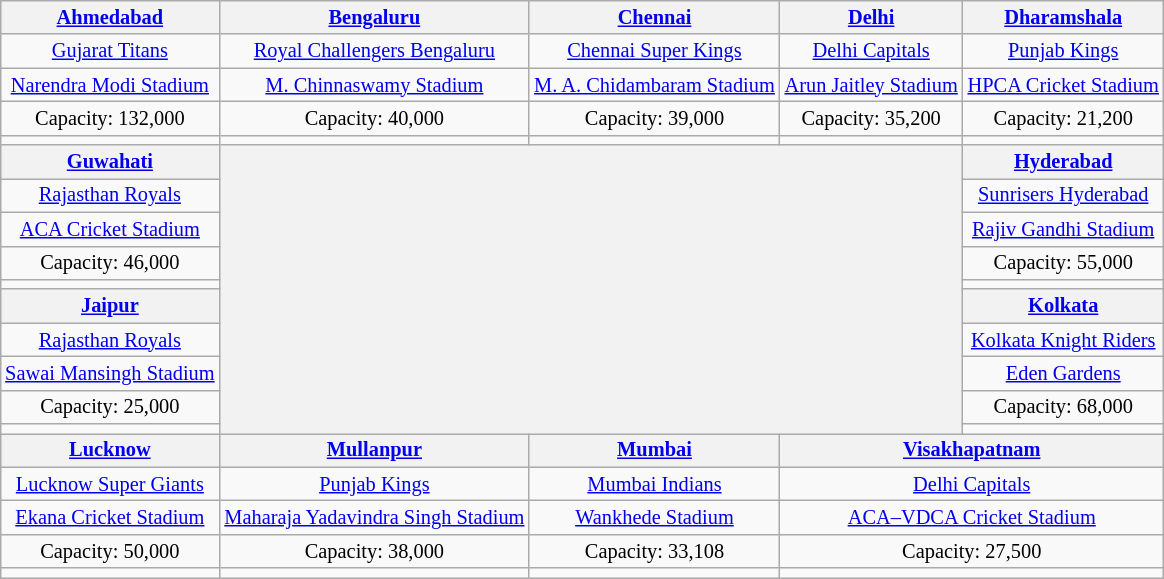<table class="wikitable" style="text-align:center;margin:auto;font-size:85%;">
<tr>
<th><a href='#'>Ahmedabad</a></th>
<th><a href='#'>Bengaluru</a></th>
<th><a href='#'>Chennai</a></th>
<th><a href='#'>Delhi</a></th>
<th><a href='#'>Dharamshala</a></th>
</tr>
<tr>
<td><a href='#'>Gujarat Titans</a></td>
<td><a href='#'>Royal Challengers Bengaluru</a></td>
<td><a href='#'>Chennai Super Kings</a></td>
<td><a href='#'>Delhi Capitals</a></td>
<td><a href='#'>Punjab Kings</a></td>
</tr>
<tr>
<td><a href='#'>Narendra Modi Stadium</a></td>
<td><a href='#'>M. Chinnaswamy Stadium</a></td>
<td><a href='#'>M. A. Chidambaram Stadium</a></td>
<td><a href='#'>Arun Jaitley Stadium</a></td>
<td><a href='#'>HPCA Cricket Stadium</a></td>
</tr>
<tr>
<td>Capacity: 132,000</td>
<td>Capacity: 40,000</td>
<td>Capacity: 39,000</td>
<td>Capacity: 35,200</td>
<td>Capacity: 21,200</td>
</tr>
<tr>
<td></td>
<td></td>
<td></td>
<td></td>
<td></td>
</tr>
<tr>
<th><a href='#'>Guwahati</a></th>
<th colspan="3" rowspan="10"></th>
<th><a href='#'>Hyderabad</a></th>
</tr>
<tr>
<td><a href='#'>Rajasthan Royals</a></td>
<td><a href='#'>Sunrisers Hyderabad</a></td>
</tr>
<tr>
<td><a href='#'>ACA Cricket Stadium</a></td>
<td><a href='#'>Rajiv Gandhi Stadium</a></td>
</tr>
<tr>
<td>Capacity: 46,000</td>
<td>Capacity: 55,000</td>
</tr>
<tr>
<td></td>
<td></td>
</tr>
<tr>
<th><a href='#'>Jaipur</a></th>
<th><a href='#'>Kolkata</a></th>
</tr>
<tr>
<td><a href='#'>Rajasthan Royals</a></td>
<td><a href='#'>Kolkata Knight Riders</a></td>
</tr>
<tr>
<td><a href='#'>Sawai Mansingh Stadium</a></td>
<td><a href='#'>Eden Gardens</a></td>
</tr>
<tr>
<td>Capacity: 25,000</td>
<td>Capacity: 68,000</td>
</tr>
<tr>
<td></td>
<td></td>
</tr>
<tr>
<th><a href='#'>Lucknow</a></th>
<th><a href='#'>Mullanpur</a></th>
<th><a href='#'>Mumbai</a></th>
<th colspan="2"><a href='#'>Visakhapatnam</a></th>
</tr>
<tr>
<td><a href='#'>Lucknow Super Giants</a></td>
<td><a href='#'>Punjab Kings</a></td>
<td><a href='#'>Mumbai Indians</a></td>
<td colspan="2"><a href='#'>Delhi Capitals</a></td>
</tr>
<tr>
<td><a href='#'>Ekana Cricket Stadium</a></td>
<td><a href='#'>Maharaja Yadavindra Singh Stadium</a></td>
<td><a href='#'>Wankhede Stadium</a></td>
<td colspan="2"><a href='#'>ACA–VDCA Cricket Stadium</a></td>
</tr>
<tr>
<td>Capacity: 50,000</td>
<td>Capacity: 38,000</td>
<td>Capacity: 33,108</td>
<td colspan="2">Capacity: 27,500</td>
</tr>
<tr>
<td></td>
<td></td>
<td></td>
<td colspan="2"></td>
</tr>
</table>
